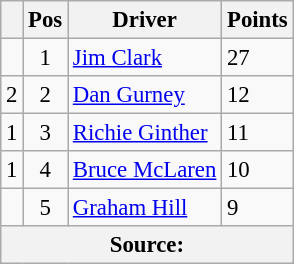<table class="wikitable" style="font-size: 95%;">
<tr>
<th></th>
<th>Pos</th>
<th>Driver</th>
<th>Points</th>
</tr>
<tr>
<td align="left"></td>
<td align="center">1</td>
<td> <a href='#'>Jim Clark</a></td>
<td align="left">27</td>
</tr>
<tr>
<td align="left"> 2</td>
<td align="center">2</td>
<td> <a href='#'>Dan Gurney</a></td>
<td align="left">12</td>
</tr>
<tr>
<td align="left"> 1</td>
<td align="center">3</td>
<td> <a href='#'>Richie Ginther</a></td>
<td align="left">11</td>
</tr>
<tr>
<td align="left"> 1</td>
<td align="center">4</td>
<td> <a href='#'>Bruce McLaren</a></td>
<td align="left">10</td>
</tr>
<tr>
<td align="left"></td>
<td align="center">5</td>
<td> <a href='#'>Graham Hill</a></td>
<td align="left">9</td>
</tr>
<tr>
<th colspan=4>Source: </th>
</tr>
</table>
